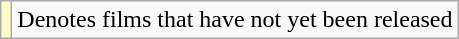<table class="wikitable sortable" width:100%;">
<tr>
<td style="background:#FFFFCC;"></td>
<td>Denotes films that have not yet been released</td>
</tr>
</table>
